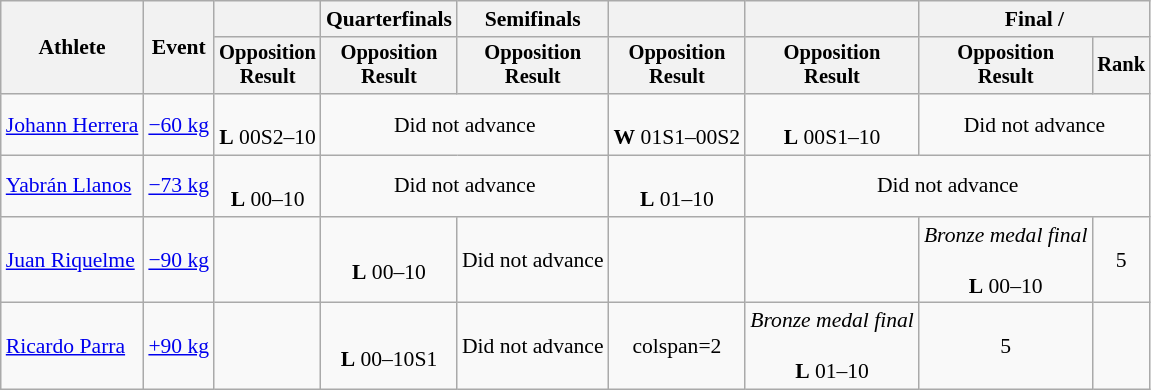<table class="wikitable" style="font-size:90%">
<tr>
<th rowspan="2">Athlete</th>
<th rowspan="2">Event</th>
<th></th>
<th>Quarterfinals</th>
<th>Semifinals</th>
<th></th>
<th></th>
<th colspan="2">Final / </th>
</tr>
<tr style="font-size:95%">
<th>Opposition<br>Result</th>
<th>Opposition<br>Result</th>
<th>Opposition<br>Result</th>
<th>Opposition<br>Result</th>
<th>Opposition<br>Result</th>
<th>Opposition<br>Result</th>
<th>Rank</th>
</tr>
<tr align=center>
<td align=left><a href='#'>Johann Herrera</a></td>
<td align=left><a href='#'>−60 kg</a></td>
<td><br><strong>L</strong> 00S2–10</td>
<td colspan=2>Did not advance</td>
<td><br><strong>W</strong> 01S1–00S2</td>
<td><br><strong>L</strong> 00S1–10</td>
<td colspan=2>Did not advance</td>
</tr>
<tr align=center>
<td align=left><a href='#'>Yabrán Llanos</a></td>
<td align=left><a href='#'>−73 kg</a></td>
<td><br><strong>L</strong> 00–10</td>
<td colspan=2>Did not advance</td>
<td><br><strong>L</strong> 01–10</td>
<td colspan=3>Did not advance</td>
</tr>
<tr align=center>
<td align=left><a href='#'>Juan Riquelme</a></td>
<td align=left><a href='#'>−90 kg</a></td>
<td></td>
<td><br><strong>L</strong> 00–10</td>
<td>Did not advance</td>
<td></td>
<td></td>
<td><em>Bronze medal final</em><br><br><strong>L</strong> 00–10</td>
<td>5</td>
</tr>
<tr align=center>
<td align=left><a href='#'>Ricardo Parra</a></td>
<td align=left><a href='#'>+90 kg</a></td>
<td></td>
<td><br><strong>L</strong> 00–10S1</td>
<td>Did not advance</td>
<td>colspan=2 </td>
<td><em>Bronze medal final</em><br><br><strong>L</strong> 01–10</td>
<td>5</td>
</tr>
</table>
